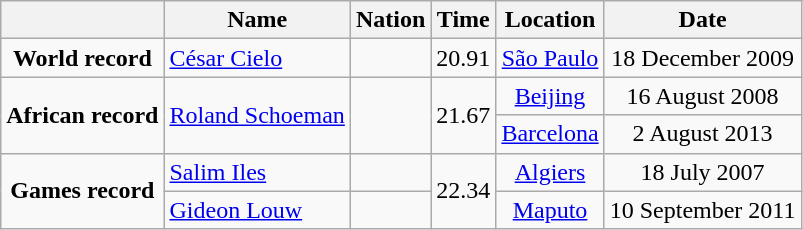<table class=wikitable style=text-align:center>
<tr>
<th></th>
<th>Name</th>
<th>Nation</th>
<th>Time</th>
<th>Location</th>
<th>Date</th>
</tr>
<tr>
<td><strong>World record</strong></td>
<td align=left><a href='#'>César Cielo</a></td>
<td align=left></td>
<td align=left>20.91</td>
<td><a href='#'>São Paulo</a></td>
<td>18 December 2009</td>
</tr>
<tr>
<td rowspan=2><strong>African record</strong></td>
<td rowspan=2 align=left><a href='#'>Roland Schoeman</a></td>
<td rowspan=2 align=left></td>
<td rowspan=2 align=left>21.67</td>
<td><a href='#'>Beijing</a></td>
<td>16 August 2008</td>
</tr>
<tr>
<td><a href='#'>Barcelona</a></td>
<td>2 August 2013</td>
</tr>
<tr>
<td rowspan=2><strong>Games record</strong></td>
<td align=left><a href='#'>Salim Iles</a></td>
<td align=left></td>
<td rowspan=2 align=left>22.34</td>
<td><a href='#'>Algiers</a></td>
<td>18 July 2007</td>
</tr>
<tr>
<td align=left><a href='#'>Gideon Louw</a></td>
<td align=left></td>
<td><a href='#'>Maputo</a></td>
<td>10 September 2011</td>
</tr>
</table>
